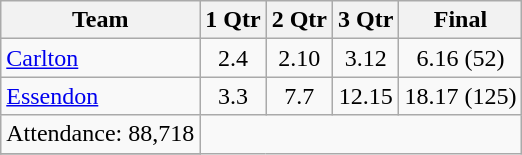<table class="wikitable">
<tr>
<th>Team</th>
<th>1 Qtr</th>
<th>2 Qtr</th>
<th>3 Qtr</th>
<th>Final</th>
</tr>
<tr>
<td><a href='#'>Carlton</a></td>
<td align=center>2.4</td>
<td align=center>2.10</td>
<td align=center>3.12</td>
<td align=center>6.16 (52)</td>
</tr>
<tr>
<td><a href='#'>Essendon</a></td>
<td align=center>3.3</td>
<td align=center>7.7</td>
<td align=center>12.15</td>
<td align=center>18.17 (125)</td>
</tr>
<tr>
<td align=center>Attendance: 88,718</td>
</tr>
<tr>
</tr>
</table>
